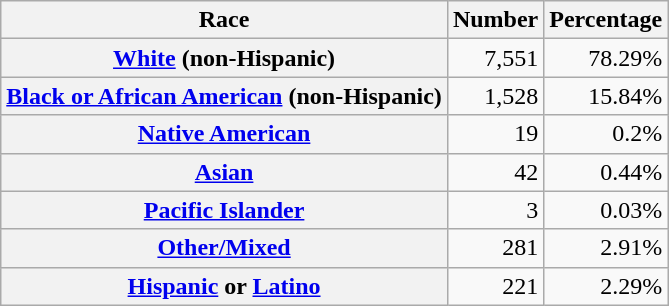<table class="wikitable" style="text-align:right">
<tr>
<th scope="col">Race</th>
<th scope="col">Number</th>
<th scope="col">Percentage</th>
</tr>
<tr>
<th scope="row"><a href='#'>White</a> (non-Hispanic)</th>
<td>7,551</td>
<td>78.29%</td>
</tr>
<tr>
<th scope="row"><a href='#'>Black or African American</a> (non-Hispanic)</th>
<td>1,528</td>
<td>15.84%</td>
</tr>
<tr>
<th scope="row"><a href='#'>Native American</a></th>
<td>19</td>
<td>0.2%</td>
</tr>
<tr>
<th scope="row"><a href='#'>Asian</a></th>
<td>42</td>
<td>0.44%</td>
</tr>
<tr>
<th scope="row"><a href='#'>Pacific Islander</a></th>
<td>3</td>
<td>0.03%</td>
</tr>
<tr>
<th scope="row"><a href='#'>Other/Mixed</a></th>
<td>281</td>
<td>2.91%</td>
</tr>
<tr>
<th scope="row"><a href='#'>Hispanic</a> or <a href='#'>Latino</a></th>
<td>221</td>
<td>2.29%</td>
</tr>
</table>
